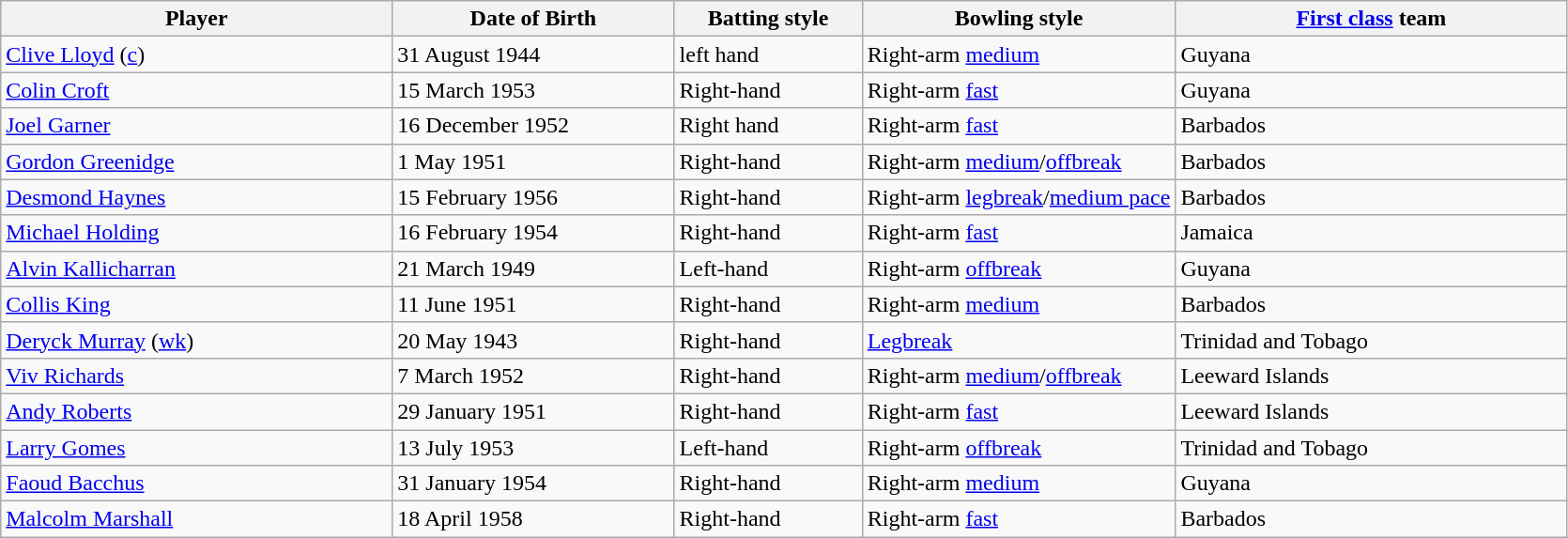<table class="wikitable">
<tr>
<th width="25%">Player</th>
<th width="18%">Date of Birth</th>
<th width="12%">Batting style</th>
<th width="20%">Bowling style</th>
<th width="25%"><a href='#'>First class</a> team</th>
</tr>
<tr>
<td><a href='#'>Clive Lloyd</a> (<a href='#'>c</a>)</td>
<td>31 August 1944</td>
<td>left hand</td>
<td>Right-arm <a href='#'>medium</a></td>
<td>Guyana</td>
</tr>
<tr>
<td><a href='#'>Colin Croft</a></td>
<td>15 March 1953</td>
<td>Right-hand</td>
<td>Right-arm <a href='#'>fast</a></td>
<td>Guyana</td>
</tr>
<tr>
<td><a href='#'>Joel Garner</a></td>
<td>16 December 1952</td>
<td>Right hand</td>
<td>Right-arm <a href='#'>fast</a></td>
<td>Barbados</td>
</tr>
<tr>
<td><a href='#'>Gordon Greenidge</a></td>
<td>1 May 1951</td>
<td>Right-hand</td>
<td>Right-arm <a href='#'>medium</a>/<a href='#'>offbreak</a></td>
<td>Barbados</td>
</tr>
<tr>
<td><a href='#'>Desmond Haynes</a></td>
<td>15 February 1956</td>
<td>Right-hand</td>
<td>Right-arm <a href='#'>legbreak</a>/<a href='#'>medium pace</a></td>
<td>Barbados</td>
</tr>
<tr>
<td><a href='#'>Michael Holding</a></td>
<td>16 February 1954</td>
<td>Right-hand</td>
<td>Right-arm <a href='#'>fast</a></td>
<td>Jamaica</td>
</tr>
<tr>
<td><a href='#'>Alvin Kallicharran</a></td>
<td>21 March 1949</td>
<td>Left-hand</td>
<td>Right-arm <a href='#'>offbreak</a></td>
<td>Guyana</td>
</tr>
<tr>
<td><a href='#'>Collis King</a></td>
<td>11 June 1951</td>
<td>Right-hand</td>
<td>Right-arm <a href='#'>medium</a></td>
<td>Barbados</td>
</tr>
<tr>
<td><a href='#'>Deryck Murray</a> (<a href='#'>wk</a>)</td>
<td>20 May 1943</td>
<td>Right-hand</td>
<td><a href='#'>Legbreak</a></td>
<td>Trinidad and Tobago</td>
</tr>
<tr>
<td><a href='#'>Viv Richards</a></td>
<td>7 March 1952</td>
<td>Right-hand</td>
<td>Right-arm <a href='#'>medium</a>/<a href='#'>offbreak</a></td>
<td>Leeward Islands</td>
</tr>
<tr>
<td><a href='#'>Andy Roberts</a></td>
<td>29 January 1951</td>
<td>Right-hand</td>
<td>Right-arm <a href='#'>fast</a></td>
<td>Leeward Islands</td>
</tr>
<tr>
<td><a href='#'>Larry Gomes</a></td>
<td>13 July 1953</td>
<td>Left-hand</td>
<td>Right-arm <a href='#'>offbreak</a></td>
<td>Trinidad and Tobago</td>
</tr>
<tr>
<td><a href='#'>Faoud Bacchus</a></td>
<td>31 January 1954</td>
<td>Right-hand</td>
<td>Right-arm <a href='#'>medium</a></td>
<td>Guyana</td>
</tr>
<tr>
<td><a href='#'>Malcolm Marshall</a></td>
<td>18 April 1958</td>
<td>Right-hand</td>
<td>Right-arm <a href='#'>fast</a></td>
<td>Barbados</td>
</tr>
</table>
